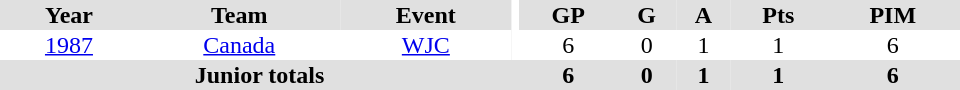<table border="0" cellpadding="1" cellspacing="0" ID="Table3" style="text-align:center; width:40em">
<tr bgcolor="#e0e0e0">
<th>Year</th>
<th>Team</th>
<th>Event</th>
<th rowspan="102" bgcolor="#ffffff"></th>
<th>GP</th>
<th>G</th>
<th>A</th>
<th>Pts</th>
<th>PIM</th>
</tr>
<tr>
<td><a href='#'>1987</a></td>
<td><a href='#'>Canada</a></td>
<td><a href='#'>WJC</a></td>
<td>6</td>
<td>0</td>
<td>1</td>
<td>1</td>
<td>6</td>
</tr>
<tr bgcolor="#e0e0e0">
<th colspan="4">Junior totals</th>
<th>6</th>
<th>0</th>
<th>1</th>
<th>1</th>
<th>6</th>
</tr>
</table>
